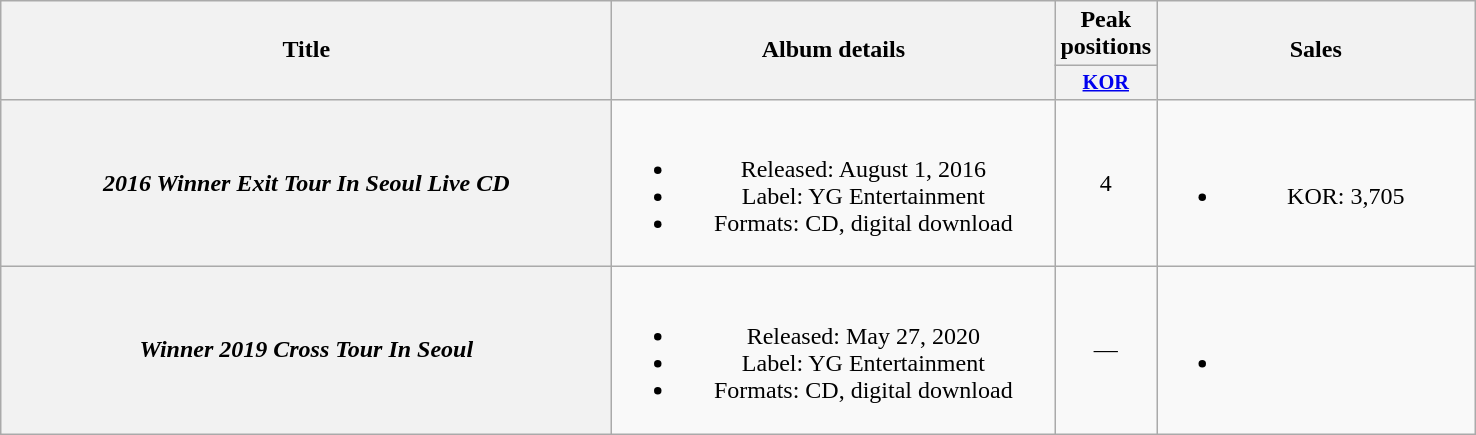<table class="wikitable plainrowheaders" style="text-align:center;">
<tr>
<th scope="col" rowspan="2" style="width:25em;">Title</th>
<th rowspan="2" style="width:18em;">Album details</th>
<th scope="col" colspan="1">Peak positions</th>
<th scope="col" rowspan="2" style="width:12.8em;">Sales</th>
</tr>
<tr>
<th scope="col" style="width:3em;font-size:85%;"><a href='#'>KOR</a><br></th>
</tr>
<tr>
<th scope="row"><em>2016 Winner Exit Tour In Seoul Live CD</em></th>
<td><br><ul><li>Released: August 1, 2016</li><li>Label: YG Entertainment</li><li>Formats: CD, digital download</li></ul></td>
<td>4</td>
<td><br><ul><li>KOR: 3,705</li></ul></td>
</tr>
<tr>
<th scope="row"><em>Winner 2019 Cross Tour In Seoul</em></th>
<td><br><ul><li>Released: May 27, 2020</li><li>Label: YG Entertainment</li><li>Formats: CD, digital download</li></ul></td>
<td>—</td>
<td><br><ul><li></li></ul></td>
</tr>
</table>
